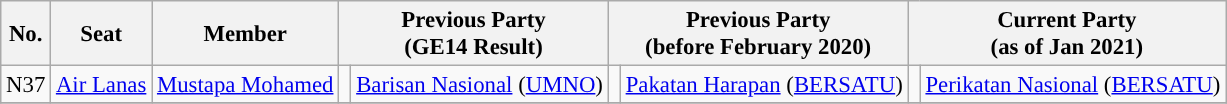<table class="wikitable sortable mw-collapsible mw-collapsed" style="font-size:95%;">
<tr>
<th scope="col">No.</th>
<th scope="col">Seat</th>
<th scope="col">Member</th>
<th colspan="2" scope="col">Previous Party<br>(GE14 Result)</th>
<th colspan="2" scope="col">Previous Party<br>(before February 2020)</th>
<th colspan="2" scope="col">Current Party<br>(as of Jan 2021)</th>
</tr>
<tr>
<td>N37</td>
<td><a href='#'>Air Lanas</a></td>
<td><a href='#'>Mustapa Mohamed</a></td>
<td width="1"></td>
<td><a href='#'>Barisan Nasional</a> (<a href='#'>UMNO</a>)</td>
<td width="1"></td>
<td><a href='#'>Pakatan Harapan</a> (<a href='#'>BERSATU</a>)</td>
<td width="1"></td>
<td><a href='#'>Perikatan Nasional</a> (<a href='#'>BERSATU</a>)</td>
</tr>
<tr>
</tr>
</table>
